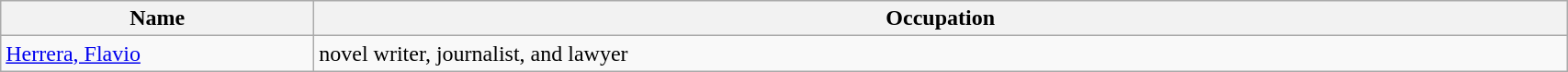<table class="mw-collapsible mw-collapsed wikitable sortable" width=90%>
<tr>
<th style= color:black; font-size:100%" align=center width=20%><strong>Name</strong></th>
<th style= color:black; font-size:100%" align=center><strong>Occupation</strong></th>
</tr>
<tr>
<td><a href='#'>Herrera, Flavio</a></td>
<td>novel writer, journalist, and lawyer</td>
</tr>
</table>
